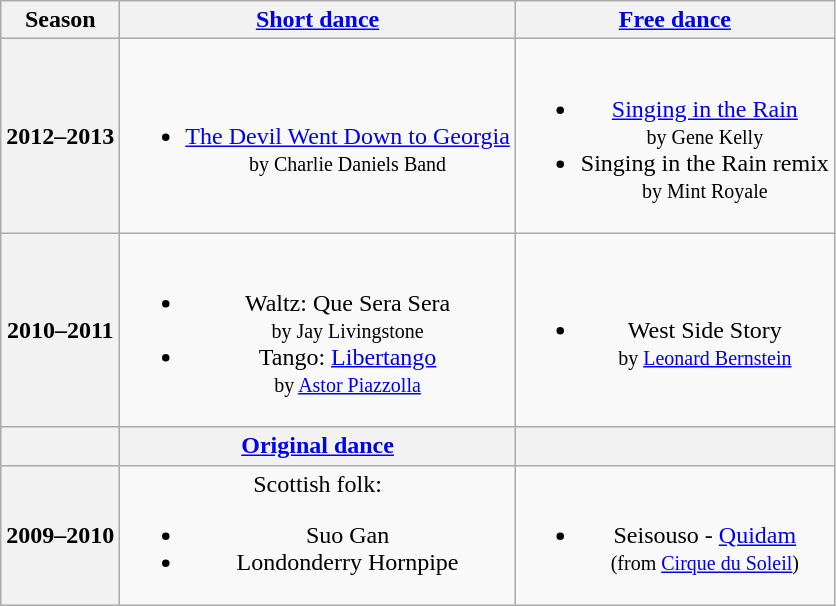<table class="wikitable" style="text-align:center">
<tr>
<th>Season</th>
<th><a href='#'>Short dance</a></th>
<th><a href='#'>Free dance</a></th>
</tr>
<tr>
<th>2012–2013 <br> </th>
<td><br><ul><li><a href='#'>The Devil Went Down to Georgia</a> <br><small> by Charlie Daniels Band </small></li></ul></td>
<td><br><ul><li><a href='#'>Singing in the Rain</a> <br><small> by Gene Kelly </small></li><li>Singing in the Rain remix <br><small> by Mint Royale </small></li></ul></td>
</tr>
<tr>
<th>2010–2011 <br> </th>
<td><br><ul><li>Waltz: Que Sera Sera <br><small> by Jay Livingstone </small></li><li>Tango: <a href='#'>Libertango</a> <br><small> by <a href='#'>Astor Piazzolla</a> </small></li></ul></td>
<td><br><ul><li>West Side Story <br><small> by <a href='#'>Leonard Bernstein</a> </small></li></ul></td>
</tr>
<tr>
<th></th>
<th><a href='#'>Original dance</a></th>
<th></th>
</tr>
<tr>
<th>2009–2010 <br> </th>
<td>Scottish folk:<br><ul><li>Suo Gan</li><li>Londonderry Hornpipe</li></ul></td>
<td><br><ul><li>Seisouso - <a href='#'>Quidam</a> <br><small> (from <a href='#'>Cirque du Soleil</a>) </small></li></ul></td>
</tr>
</table>
